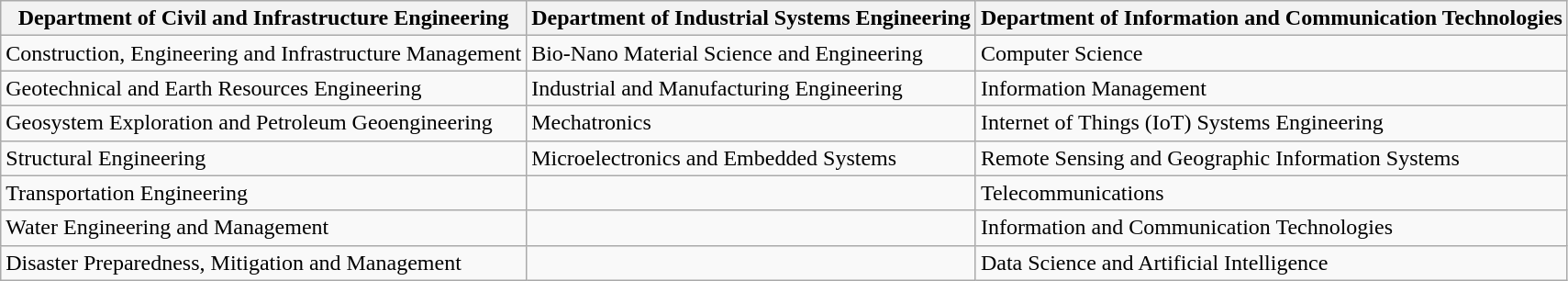<table class="wikitable">
<tr>
<th><strong>Department of Civil and Infrastructure Engineering</strong></th>
<th><strong>Department of Industrial Systems Engineering</strong></th>
<th><strong>Department of Information and Communication Technologies</strong></th>
</tr>
<tr>
<td>Construction, Engineering and Infrastructure Management</td>
<td>Bio-Nano Material Science and Engineering</td>
<td>Computer Science</td>
</tr>
<tr>
<td>Geotechnical and Earth Resources Engineering</td>
<td>Industrial and Manufacturing Engineering</td>
<td>Information Management</td>
</tr>
<tr>
<td>Geosystem Exploration and Petroleum Geoengineering</td>
<td>Mechatronics</td>
<td>Internet of Things (IoT) Systems Engineering</td>
</tr>
<tr>
<td>Structural Engineering</td>
<td>Microelectronics and Embedded Systems</td>
<td>Remote Sensing and Geographic Information Systems</td>
</tr>
<tr>
<td>Transportation Engineering</td>
<td></td>
<td>Telecommunications</td>
</tr>
<tr>
<td>Water Engineering and Management</td>
<td></td>
<td>Information and Communication Technologies</td>
</tr>
<tr>
<td>Disaster Preparedness, Mitigation and Management</td>
<td></td>
<td>Data Science and Artificial Intelligence</td>
</tr>
</table>
